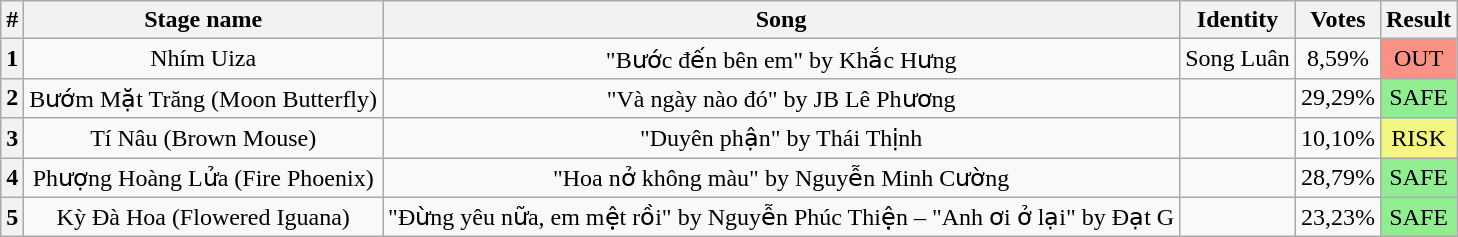<table class="wikitable plainrowheaders" style="text-align: center;">
<tr>
<th>#</th>
<th>Stage name</th>
<th>Song</th>
<th>Identity</th>
<th>Votes<br></th>
<th>Result</th>
</tr>
<tr>
<th>1</th>
<td>Nhím Uiza</td>
<td>"Bước đến bên em" by Khắc Hưng</td>
<td>Song Luân</td>
<td>8,59%</td>
<td bgcolor="#F99185">OUT</td>
</tr>
<tr>
<th>2</th>
<td>Bướm Mặt Trăng (Moon Butterfly)</td>
<td>"Và ngày nào đó" by JB Lê Phương</td>
<td></td>
<td>29,29%</td>
<td bgcolor=lightgreen>SAFE</td>
</tr>
<tr>
<th>3</th>
<td>Tí Nâu (Brown Mouse)</td>
<td>"Duyên phận" by Thái Thịnh</td>
<td></td>
<td>10,10%</td>
<td bgcolor="#F3F781">RISK</td>
</tr>
<tr>
<th>4</th>
<td>Phượng Hoàng Lửa (Fire Phoenix)</td>
<td>"Hoa nở không màu" by Nguyễn Minh Cường</td>
<td></td>
<td>28,79%</td>
<td bgcolor=lightgreen>SAFE</td>
</tr>
<tr>
<th>5</th>
<td>Kỳ Đà Hoa (Flowered Iguana)</td>
<td>"Đừng yêu nữa, em mệt rồi" by Nguyễn Phúc Thiện – "Anh ơi ở lại" by Đạt G</td>
<td></td>
<td>23,23%</td>
<td bgcolor=lightgreen>SAFE</td>
</tr>
</table>
